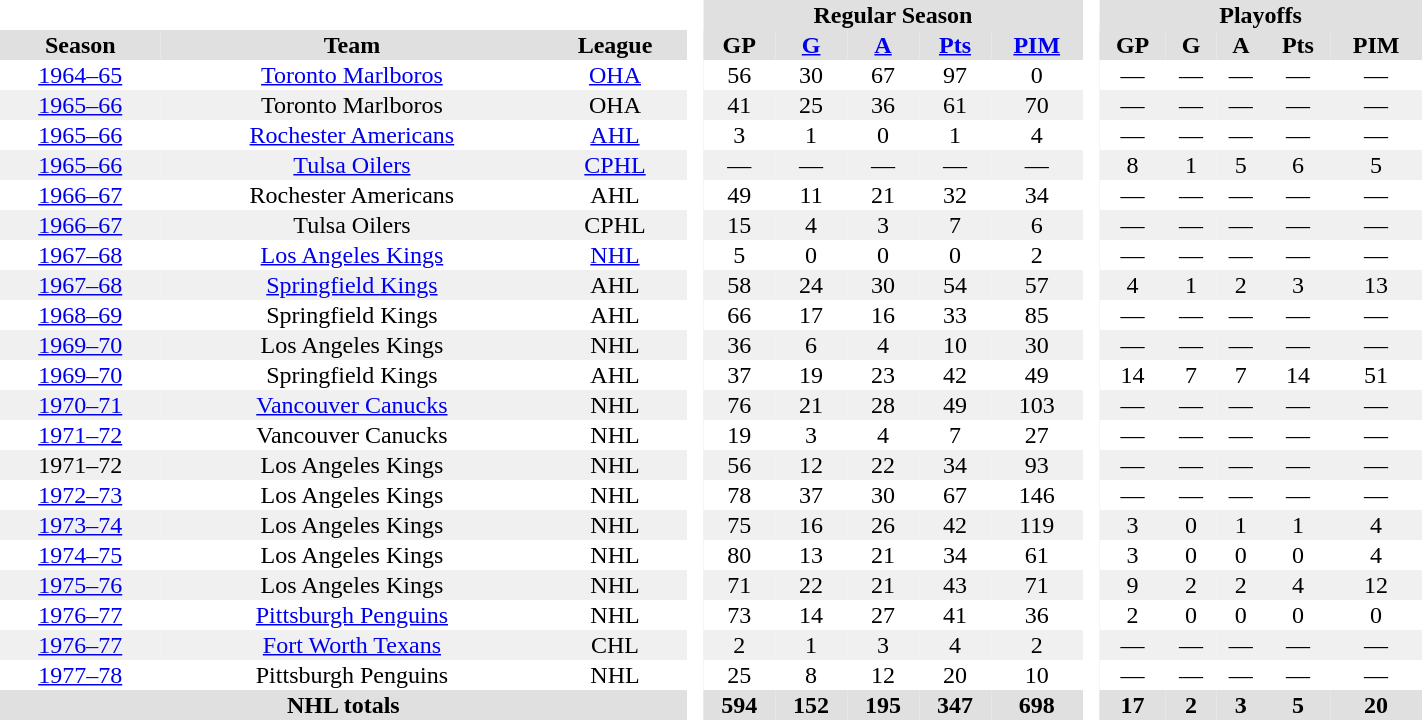<table border="0" cellpadding="1" cellspacing="0" style="text-align:center; width:75%">
<tr bgcolor="#e0e0e0">
<th colspan="3"  bgcolor="#ffffff"> </th>
<th rowspan="99" bgcolor="#ffffff"> </th>
<th colspan="5">Regular Season</th>
<th rowspan="99" bgcolor="#ffffff"> </th>
<th colspan="5">Playoffs</th>
</tr>
<tr bgcolor="#e0e0e0">
<th>Season</th>
<th>Team</th>
<th>League</th>
<th>GP</th>
<th><a href='#'>G</a></th>
<th><a href='#'>A</a></th>
<th><a href='#'>Pts</a></th>
<th><a href='#'>PIM</a></th>
<th>GP</th>
<th>G</th>
<th>A</th>
<th>Pts</th>
<th>PIM</th>
</tr>
<tr>
<td><a href='#'>1964–65</a></td>
<td><a href='#'>Toronto Marlboros</a></td>
<td><a href='#'>OHA</a></td>
<td>56</td>
<td>30</td>
<td>67</td>
<td>97</td>
<td>0</td>
<td>—</td>
<td>—</td>
<td>—</td>
<td>—</td>
<td>—</td>
</tr>
<tr bgcolor="#f0f0f0">
<td><a href='#'>1965–66</a></td>
<td>Toronto Marlboros</td>
<td>OHA</td>
<td>41</td>
<td>25</td>
<td>36</td>
<td>61</td>
<td>70</td>
<td>—</td>
<td>—</td>
<td>—</td>
<td>—</td>
<td>—</td>
</tr>
<tr>
<td><a href='#'>1965–66</a></td>
<td><a href='#'>Rochester Americans</a></td>
<td><a href='#'>AHL</a></td>
<td>3</td>
<td>1</td>
<td>0</td>
<td>1</td>
<td>4</td>
<td>—</td>
<td>—</td>
<td>—</td>
<td>—</td>
<td>—</td>
</tr>
<tr bgcolor="#f0f0f0">
<td><a href='#'>1965–66</a></td>
<td><a href='#'>Tulsa Oilers</a></td>
<td><a href='#'>CPHL</a></td>
<td>—</td>
<td>—</td>
<td>—</td>
<td>—</td>
<td>—</td>
<td>8</td>
<td>1</td>
<td>5</td>
<td>6</td>
<td>5</td>
</tr>
<tr>
<td><a href='#'>1966–67</a></td>
<td>Rochester Americans</td>
<td>AHL</td>
<td>49</td>
<td>11</td>
<td>21</td>
<td>32</td>
<td>34</td>
<td>—</td>
<td>—</td>
<td>—</td>
<td>—</td>
<td>—</td>
</tr>
<tr bgcolor="#f0f0f0">
<td><a href='#'>1966–67</a></td>
<td>Tulsa Oilers</td>
<td>CPHL</td>
<td>15</td>
<td>4</td>
<td>3</td>
<td>7</td>
<td>6</td>
<td>—</td>
<td>—</td>
<td>—</td>
<td>—</td>
<td>—</td>
</tr>
<tr>
<td><a href='#'>1967–68</a></td>
<td><a href='#'>Los Angeles Kings</a></td>
<td><a href='#'>NHL</a></td>
<td>5</td>
<td>0</td>
<td>0</td>
<td>0</td>
<td>2</td>
<td>—</td>
<td>—</td>
<td>—</td>
<td>—</td>
<td>—</td>
</tr>
<tr bgcolor="#f0f0f0">
<td><a href='#'>1967–68</a></td>
<td><a href='#'>Springfield Kings</a></td>
<td>AHL</td>
<td>58</td>
<td>24</td>
<td>30</td>
<td>54</td>
<td>57</td>
<td>4</td>
<td>1</td>
<td>2</td>
<td>3</td>
<td>13</td>
</tr>
<tr>
<td><a href='#'>1968–69</a></td>
<td>Springfield Kings</td>
<td>AHL</td>
<td>66</td>
<td>17</td>
<td>16</td>
<td>33</td>
<td>85</td>
<td>—</td>
<td>—</td>
<td>—</td>
<td>—</td>
<td>—</td>
</tr>
<tr bgcolor="#f0f0f0">
<td><a href='#'>1969–70</a></td>
<td>Los Angeles Kings</td>
<td>NHL</td>
<td>36</td>
<td>6</td>
<td>4</td>
<td>10</td>
<td>30</td>
<td>—</td>
<td>—</td>
<td>—</td>
<td>—</td>
<td>—</td>
</tr>
<tr>
<td><a href='#'>1969–70</a></td>
<td>Springfield Kings</td>
<td>AHL</td>
<td>37</td>
<td>19</td>
<td>23</td>
<td>42</td>
<td>49</td>
<td>14</td>
<td>7</td>
<td>7</td>
<td>14</td>
<td>51</td>
</tr>
<tr bgcolor="#f0f0f0">
<td><a href='#'>1970–71</a></td>
<td><a href='#'>Vancouver Canucks</a></td>
<td>NHL</td>
<td>76</td>
<td>21</td>
<td>28</td>
<td>49</td>
<td>103</td>
<td>—</td>
<td>—</td>
<td>—</td>
<td>—</td>
<td>—</td>
</tr>
<tr>
<td><a href='#'>1971–72</a></td>
<td>Vancouver Canucks</td>
<td>NHL</td>
<td>19</td>
<td>3</td>
<td>4</td>
<td>7</td>
<td>27</td>
<td>—</td>
<td>—</td>
<td>—</td>
<td>—</td>
<td>—</td>
</tr>
<tr bgcolor="#f0f0f0">
<td>1971–72</td>
<td>Los Angeles Kings</td>
<td>NHL</td>
<td>56</td>
<td>12</td>
<td>22</td>
<td>34</td>
<td>93</td>
<td>—</td>
<td>—</td>
<td>—</td>
<td>—</td>
<td>—</td>
</tr>
<tr>
<td><a href='#'>1972–73</a></td>
<td>Los Angeles Kings</td>
<td>NHL</td>
<td>78</td>
<td>37</td>
<td>30</td>
<td>67</td>
<td>146</td>
<td>—</td>
<td>—</td>
<td>—</td>
<td>—</td>
<td>—</td>
</tr>
<tr bgcolor="#f0f0f0">
<td><a href='#'>1973–74</a></td>
<td>Los Angeles Kings</td>
<td>NHL</td>
<td>75</td>
<td>16</td>
<td>26</td>
<td>42</td>
<td>119</td>
<td>3</td>
<td>0</td>
<td>1</td>
<td>1</td>
<td>4</td>
</tr>
<tr>
<td><a href='#'>1974–75</a></td>
<td>Los Angeles Kings</td>
<td>NHL</td>
<td>80</td>
<td>13</td>
<td>21</td>
<td>34</td>
<td>61</td>
<td>3</td>
<td>0</td>
<td>0</td>
<td>0</td>
<td>4</td>
</tr>
<tr bgcolor="#f0f0f0">
<td><a href='#'>1975–76</a></td>
<td>Los Angeles Kings</td>
<td>NHL</td>
<td>71</td>
<td>22</td>
<td>21</td>
<td>43</td>
<td>71</td>
<td>9</td>
<td>2</td>
<td>2</td>
<td>4</td>
<td>12</td>
</tr>
<tr>
<td><a href='#'>1976–77</a></td>
<td><a href='#'>Pittsburgh Penguins</a></td>
<td>NHL</td>
<td>73</td>
<td>14</td>
<td>27</td>
<td>41</td>
<td>36</td>
<td>2</td>
<td>0</td>
<td>0</td>
<td>0</td>
<td>0</td>
</tr>
<tr bgcolor="#f0f0f0">
<td><a href='#'>1976–77</a></td>
<td><a href='#'>Fort Worth Texans</a></td>
<td>CHL</td>
<td>2</td>
<td>1</td>
<td>3</td>
<td>4</td>
<td>2</td>
<td>—</td>
<td>—</td>
<td>—</td>
<td>—</td>
<td>—</td>
</tr>
<tr>
<td><a href='#'>1977–78</a></td>
<td>Pittsburgh Penguins</td>
<td>NHL</td>
<td>25</td>
<td>8</td>
<td>12</td>
<td>20</td>
<td>10</td>
<td>—</td>
<td>—</td>
<td>—</td>
<td>—</td>
<td>—</td>
</tr>
<tr bgcolor="#e0e0e0">
<th colspan="3">NHL totals</th>
<th>594</th>
<th>152</th>
<th>195</th>
<th>347</th>
<th>698</th>
<th>17</th>
<th>2</th>
<th>3</th>
<th>5</th>
<th>20</th>
</tr>
</table>
